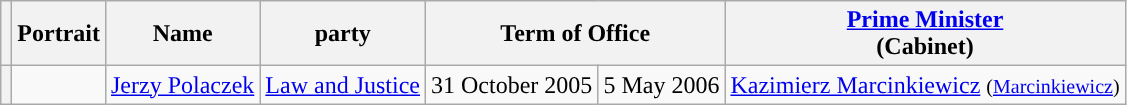<table class="wikitable">
<tr>
<th></th>
<th>Portrait</th>
<th>Name</th>
<th>party</th>
<th colspan="2">Term of Office</th>
<th><a href='#'>Prime Minister</a><br>(Cabinet)</th>
</tr>
<tr>
<th style="background:"></th>
<td></td>
<td><a href='#'>Jerzy Polaczek</a></td>
<td><a href='#'>Law and Justice</a></td>
<td>31 October 2005</td>
<td>5 May 2006</td>
<td><a href='#'>Kazimierz Marcinkiewicz</a> <small>(<a href='#'>Marcinkiewicz</a>)</small></td>
</tr>
</table>
